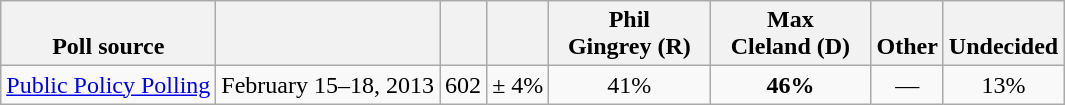<table class="wikitable" style="text-align:center">
<tr valign= bottom>
<th>Poll source</th>
<th></th>
<th></th>
<th></th>
<th style="width:100px;">Phil<br>Gingrey (R)</th>
<th style="width:100px;">Max<br>Cleland (D)</th>
<th>Other</th>
<th>Undecided</th>
</tr>
<tr>
<td align=left><a href='#'>Public Policy Polling</a></td>
<td>February 15–18, 2013</td>
<td>602</td>
<td>± 4%</td>
<td>41%</td>
<td><strong>46%</strong></td>
<td>—</td>
<td>13%</td>
</tr>
</table>
